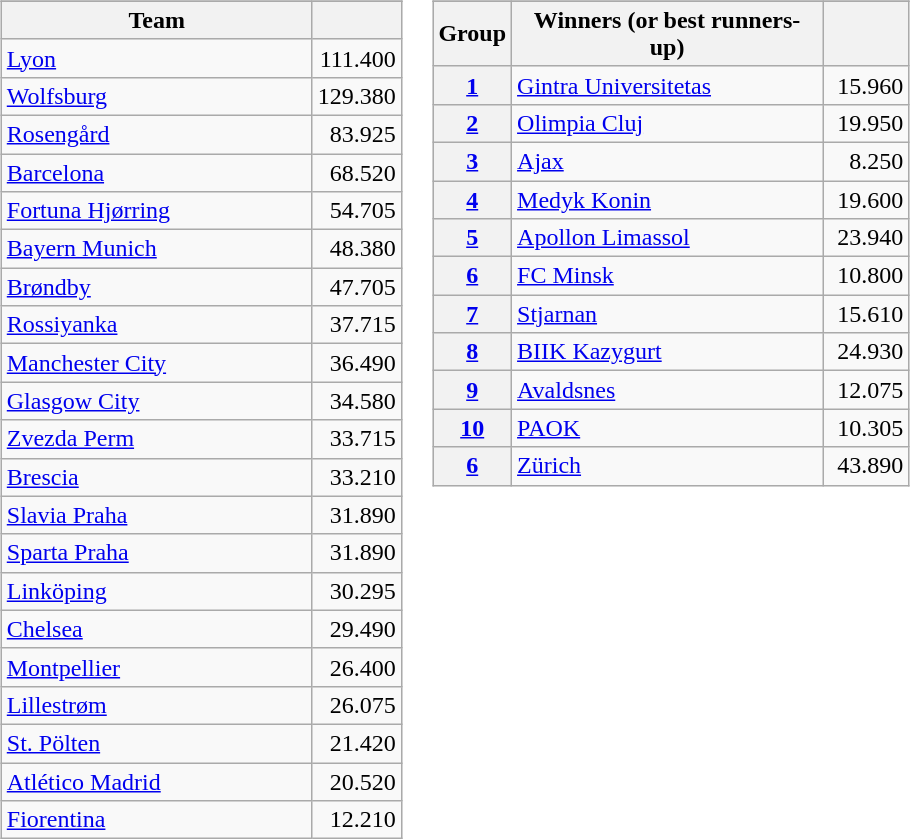<table>
<tr valign=top>
<td><br><table class="wikitable">
<tr>
</tr>
<tr>
<th width=200>Team</th>
<th width=50></th>
</tr>
<tr>
<td> <a href='#'>Lyon</a> </td>
<td align=right>111.400</td>
</tr>
<tr>
<td> <a href='#'>Wolfsburg</a></td>
<td align=right>129.380</td>
</tr>
<tr>
<td> <a href='#'>Rosengård</a></td>
<td align=right>83.925</td>
</tr>
<tr>
<td> <a href='#'>Barcelona</a></td>
<td align=right>68.520</td>
</tr>
<tr>
<td> <a href='#'>Fortuna Hjørring</a></td>
<td align=right>54.705</td>
</tr>
<tr>
<td> <a href='#'>Bayern Munich</a></td>
<td align=right>48.380</td>
</tr>
<tr>
<td> <a href='#'>Brøndby</a></td>
<td align=right>47.705</td>
</tr>
<tr>
<td> <a href='#'>Rossiyanka</a></td>
<td align=right>37.715</td>
</tr>
<tr>
<td> <a href='#'>Manchester City</a></td>
<td align=right>36.490</td>
</tr>
<tr>
<td> <a href='#'>Glasgow City</a></td>
<td align=right>34.580</td>
</tr>
<tr>
<td> <a href='#'>Zvezda Perm</a></td>
<td align=right>33.715</td>
</tr>
<tr>
<td> <a href='#'>Brescia</a></td>
<td align=right>33.210</td>
</tr>
<tr>
<td> <a href='#'>Slavia Praha</a></td>
<td align=right>31.890</td>
</tr>
<tr>
<td> <a href='#'>Sparta Praha</a></td>
<td align=right>31.890</td>
</tr>
<tr>
<td> <a href='#'>Linköping</a></td>
<td align=right>30.295</td>
</tr>
<tr>
<td> <a href='#'>Chelsea</a></td>
<td align=right>29.490</td>
</tr>
<tr>
<td> <a href='#'>Montpellier</a></td>
<td align=right>26.400</td>
</tr>
<tr>
<td> <a href='#'>Lillestrøm</a></td>
<td align=right>26.075</td>
</tr>
<tr>
<td> <a href='#'>St. Pölten</a></td>
<td align=right>21.420</td>
</tr>
<tr>
<td> <a href='#'>Atlético Madrid</a></td>
<td align=right>20.520</td>
</tr>
<tr>
<td> <a href='#'>Fiorentina</a></td>
<td align=right>12.210</td>
</tr>
</table>
</td>
<td><br><table class="wikitable">
<tr>
</tr>
<tr>
<th>Group</th>
<th width=200>Winners (or best runners-up)</th>
<th width=50></th>
</tr>
<tr>
<th><a href='#'>1</a></th>
<td> <a href='#'>Gintra Universitetas</a></td>
<td align=right>15.960</td>
</tr>
<tr>
<th><a href='#'>2</a></th>
<td> <a href='#'>Olimpia Cluj</a></td>
<td align=right>19.950</td>
</tr>
<tr>
<th><a href='#'>3</a></th>
<td> <a href='#'>Ajax</a></td>
<td align=right>8.250</td>
</tr>
<tr>
<th><a href='#'>4</a></th>
<td> <a href='#'>Medyk Konin</a></td>
<td align=right>19.600</td>
</tr>
<tr>
<th><a href='#'>5</a></th>
<td> <a href='#'>Apollon Limassol</a></td>
<td align=right>23.940</td>
</tr>
<tr>
<th><a href='#'>6</a></th>
<td> <a href='#'>FC Minsk</a></td>
<td align=right>10.800</td>
</tr>
<tr>
<th><a href='#'>7</a></th>
<td> <a href='#'>Stjarnan</a></td>
<td align=right>15.610</td>
</tr>
<tr>
<th><a href='#'>8</a></th>
<td> <a href='#'>BIIK Kazygurt</a></td>
<td align=right>24.930</td>
</tr>
<tr>
<th><a href='#'>9</a></th>
<td> <a href='#'>Avaldsnes</a></td>
<td align=right>12.075</td>
</tr>
<tr>
<th><a href='#'>10</a></th>
<td> <a href='#'>PAOK</a></td>
<td align=right>10.305</td>
</tr>
<tr>
<th><a href='#'>6</a></th>
<td> <a href='#'>Zürich</a> </td>
<td align=right>43.890</td>
</tr>
</table>
</td>
</tr>
</table>
